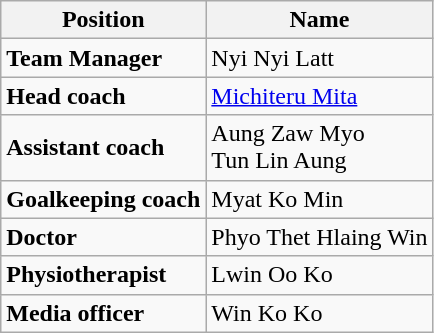<table class="wikitable">
<tr>
<th>Position</th>
<th>Name</th>
</tr>
<tr>
<td><strong>Team Manager</strong></td>
<td> Nyi Nyi Latt</td>
</tr>
<tr>
<td><strong>Head coach</strong></td>
<td> <a href='#'>Michiteru Mita</a></td>
</tr>
<tr>
<td><strong>Assistant coach</strong></td>
<td> Aung Zaw Myo <br>  Tun Lin Aung</td>
</tr>
<tr>
<td><strong>Goalkeeping coach</strong></td>
<td> Myat Ko Min</td>
</tr>
<tr>
<td><strong>Doctor</strong></td>
<td> Phyo Thet Hlaing Win</td>
</tr>
<tr>
<td><strong>Physiotherapist</strong></td>
<td> Lwin Oo Ko</td>
</tr>
<tr>
<td><strong>Media officer</strong></td>
<td> Win Ko Ko</td>
</tr>
</table>
